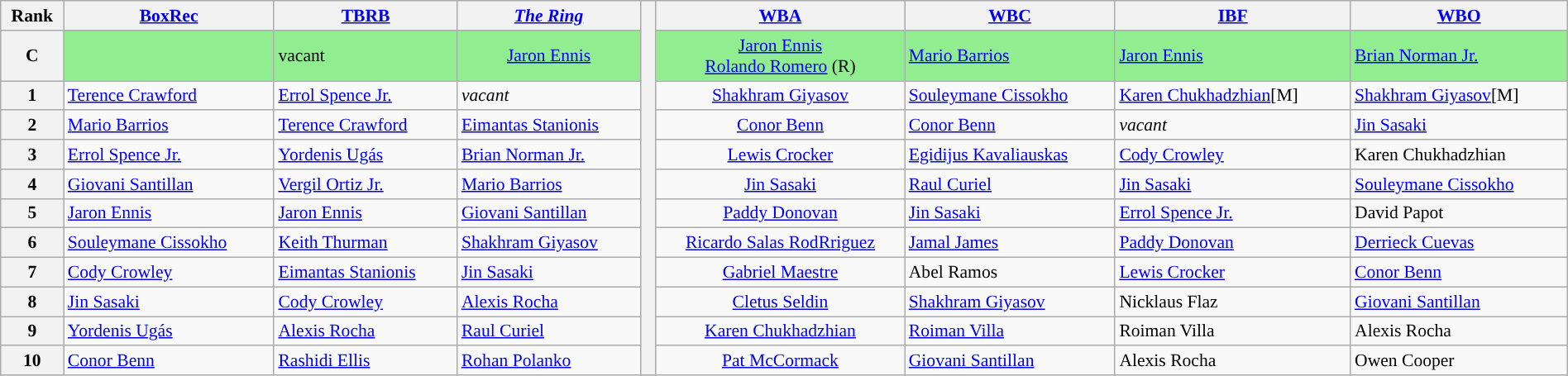<table class="wikitable" style="text-align:left; font-size:90%; width:100%;">
<tr>
<th>Rank</th>
<th><a href='#'>BoxRec</a></th>
<th><a href='#'>TBRB</a></th>
<th><em><a href='#'>The Ring</a></em></th>
<th rowspan="12" style="width:1%;"></th>
<th><a href='#'>WBA</a></th>
<th><a href='#'>WBC</a></th>
<th><a href='#'>IBF</a></th>
<th><a href='#'>WBO</a></th>
</tr>
<tr style="background:lightgreen;">
<th scope="row">C</th>
<td></td>
<td>vacant</td>
<td style="text-align:center;"><a href='#'>Jaron Ennis</a></td>
<td style="text-align:center;"><a href='#'>Jaron Ennis</a><br><a href='#'>Rolando Romero</a> (R)</td>
<td><a href='#'>Mario Barrios</a></td>
<td><a href='#'>Jaron Ennis</a></td>
<td><a href='#'>Brian Norman Jr.</a></td>
</tr>
<tr>
<th scope="row">1</th>
<td><a href='#'>Terence Crawford</a></td>
<td><a href='#'>Errol Spence Jr.</a></td>
<td><em>vacant</em></td>
<td style="text-align:center;"><a href='#'>Shakhram Giyasov</a></td>
<td><a href='#'>Souleymane Cissokho</a></td>
<td><a href='#'>Karen Chukhadzhian</a>[M]</td>
<td><a href='#'>Shakhram Giyasov</a>[M]</td>
</tr>
<tr>
<th scope="row">2</th>
<td><a href='#'>Mario Barrios</a></td>
<td><a href='#'>Terence Crawford</a></td>
<td><a href='#'>Eimantas Stanionis</a></td>
<td style="text-align:center;"><a href='#'>Conor Benn</a></td>
<td><a href='#'>Conor Benn</a></td>
<td><em>vacant</em></td>
<td><a href='#'>Jin Sasaki</a></td>
</tr>
<tr>
<th scope="row">3</th>
<td><a href='#'>Errol Spence Jr.</a></td>
<td><a href='#'>Yordenis Ugás</a></td>
<td><a href='#'>Brian Norman Jr.</a></td>
<td style="text-align:center;"><a href='#'>Lewis Crocker</a></td>
<td><a href='#'>Egidijus Kavaliauskas</a></td>
<td><a href='#'>Cody Crowley</a></td>
<td>Karen Chukhadzhian</td>
</tr>
<tr>
<th scope="row">4</th>
<td><a href='#'>Giovani Santillan</a></td>
<td><a href='#'>Vergil Ortiz Jr.</a></td>
<td><a href='#'>Mario Barrios</a></td>
<td style="text-align:center;"><a href='#'>Jin Sasaki</a></td>
<td><a href='#'>Raul Curiel</a></td>
<td><a href='#'>Jin Sasaki</a></td>
<td><a href='#'>Souleymane Cissokho</a></td>
</tr>
<tr>
<th scope="row">5</th>
<td><a href='#'>Jaron Ennis</a></td>
<td><a href='#'>Jaron Ennis</a></td>
<td><a href='#'>Giovani Santillan</a></td>
<td style="text-align:center;"><a href='#'>Paddy Donovan</a></td>
<td><a href='#'>Jin Sasaki</a></td>
<td><a href='#'>Errol Spence Jr.</a></td>
<td>David Papot</td>
</tr>
<tr>
<th scope="row">6</th>
<td><a href='#'>Souleymane Cissokho</a></td>
<td><a href='#'>Keith Thurman</a></td>
<td><a href='#'>Shakhram Giyasov</a></td>
<td style="text-align:center;"><a href='#'>Ricardo Salas RodRriguez</a></td>
<td><a href='#'>Jamal James</a></td>
<td><a href='#'>Paddy Donovan</a></td>
<td><a href='#'>Derrieck Cuevas</a></td>
</tr>
<tr>
<th scope="row">7</th>
<td><a href='#'>Cody Crowley</a></td>
<td><a href='#'>Eimantas Stanionis</a></td>
<td><a href='#'>Jin Sasaki</a></td>
<td style="text-align:center;"><a href='#'>Gabriel Maestre</a></td>
<td>Abel Ramos</td>
<td><a href='#'>Lewis Crocker</a></td>
<td><a href='#'>Conor Benn</a></td>
</tr>
<tr>
<th scope="row">8</th>
<td><a href='#'>Jin Sasaki</a></td>
<td><a href='#'>Cody Crowley</a></td>
<td><a href='#'>Alexis Rocha</a></td>
<td style="text-align:center;"><a href='#'>Cletus Seldin</a></td>
<td><a href='#'>Shakhram Giyasov</a></td>
<td>Nicklaus Flaz</td>
<td><a href='#'>Giovani Santillan</a></td>
</tr>
<tr>
<th scope="row">9</th>
<td><a href='#'>Yordenis Ugás</a></td>
<td><a href='#'>Alexis Rocha</a></td>
<td><a href='#'>Raul Curiel</a></td>
<td style="text-align:center;"><a href='#'>Karen Chukhadzhian</a></td>
<td><a href='#'>Roiman Villa</a></td>
<td>Roiman Villa</td>
<td>Alexis Rocha</td>
</tr>
<tr>
<th scope="row">10</th>
<td><a href='#'>Conor Benn</a></td>
<td><a href='#'>Rashidi Ellis</a></td>
<td><a href='#'>Rohan Polanko</a></td>
<td style="text-align:center;"><a href='#'>Pat McCormack</a></td>
<td><a href='#'>Giovani Santillan</a></td>
<td>Alexis Rocha</td>
<td>Owen Cooper</td>
</tr>
</table>
